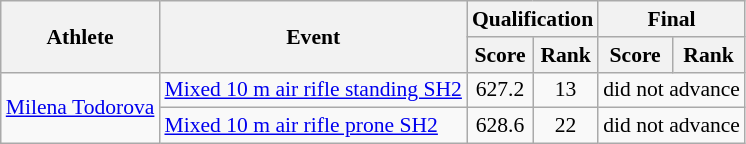<table class=wikitable style="font-size:90%">
<tr>
<th rowspan="2">Athlete</th>
<th rowspan="2">Event</th>
<th colspan="2">Qualification</th>
<th colspan="2">Final</th>
</tr>
<tr>
<th>Score</th>
<th>Rank</th>
<th>Score</th>
<th>Rank</th>
</tr>
<tr align=center>
<td align=left rowspan=2><a href='#'>Milena Todorova</a></td>
<td align=left><a href='#'>Mixed 10 m air rifle standing SH2</a></td>
<td>627.2</td>
<td>13</td>
<td colspan=2>did not advance</td>
</tr>
<tr align=center>
<td align=left><a href='#'>Mixed 10 m air rifle prone SH2</a></td>
<td>628.6</td>
<td>22</td>
<td colspan=2>did not advance</td>
</tr>
</table>
